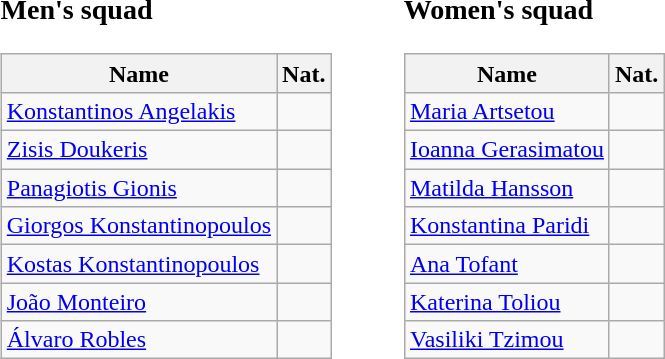<table cellpadding=15>
<tr>
<td valign=bottom><br><h3>Men's squad</h3><table class="wikitable">
<tr>
<th>Name</th>
<th>Nat.</th>
</tr>
<tr>
<td><a href='#'>Konstantinos Angelakis</a></td>
<td></td>
</tr>
<tr>
<td><a href='#'>Zisis Doukeris</a></td>
<td></td>
</tr>
<tr>
<td><a href='#'>Panagiotis Gionis</a></td>
<td></td>
</tr>
<tr>
<td><a href='#'>Giorgos Konstantinopoulos</a></td>
<td></td>
</tr>
<tr>
<td><a href='#'>Kostas Konstantinopoulos</a></td>
<td></td>
</tr>
<tr>
<td><a href='#'>João Monteiro</a></td>
<td></td>
</tr>
<tr>
<td><a href='#'>Álvaro Robles</a></td>
<td></td>
</tr>
</table>
</td>
<td valign=top><br><h3>Women's squad</h3><table class="wikitable">
<tr>
<th>Name</th>
<th>Nat.</th>
</tr>
<tr>
<td><a href='#'>Maria Artsetou</a></td>
<td></td>
</tr>
<tr>
<td><a href='#'>Ioanna Gerasimatou</a></td>
<td></td>
</tr>
<tr>
<td><a href='#'>Matilda Hansson</a></td>
<td></td>
</tr>
<tr>
<td><a href='#'>Konstantina Paridi</a></td>
<td></td>
</tr>
<tr>
<td><a href='#'>Ana Tofant</a></td>
<td></td>
</tr>
<tr>
<td><a href='#'>Katerina Toliou</a></td>
<td></td>
</tr>
<tr>
<td><a href='#'>Vasiliki Tzimou</a></td>
<td></td>
</tr>
</table>
</td>
</tr>
</table>
